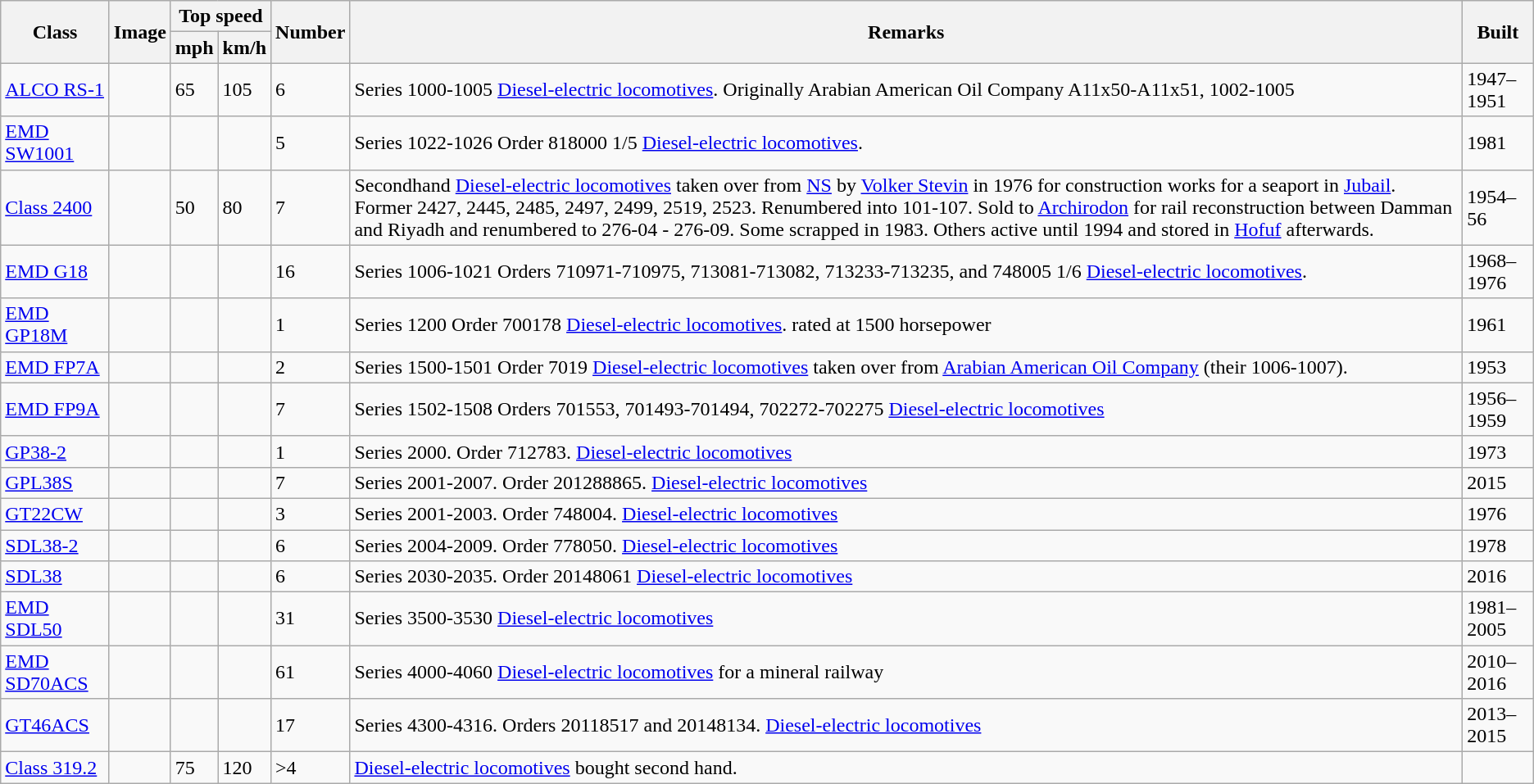<table class="wikitable">
<tr style="background:#f9f9f9;">
<th rowspan="2">Class</th>
<th rowspan="2">Image</th>
<th colspan="2">Top speed</th>
<th rowspan="2">Number</th>
<th rowspan="2">Remarks</th>
<th rowspan="2">Built</th>
</tr>
<tr style="background:#f9f9f9;">
<th>mph</th>
<th>km/h</th>
</tr>
<tr>
<td><a href='#'>ALCO RS-1</a></td>
<td></td>
<td>65</td>
<td>105</td>
<td>6</td>
<td>Series 1000-1005 <a href='#'>Diesel-electric locomotives</a>. Originally Arabian American Oil Company A11x50-A11x51, 1002-1005</td>
<td>1947–1951</td>
</tr>
<tr>
<td><a href='#'>EMD SW1001</a></td>
<td></td>
<td></td>
<td></td>
<td>5</td>
<td>Series 1022-1026 Order 818000 1/5 <a href='#'>Diesel-electric locomotives</a>.</td>
<td>1981</td>
</tr>
<tr>
<td><a href='#'>Class 2400</a></td>
<td></td>
<td>50</td>
<td>80</td>
<td>7</td>
<td>Secondhand <a href='#'>Diesel-electric locomotives</a> taken over from <a href='#'>NS</a> by <a href='#'>Volker Stevin</a> in 1976 for construction works for a seaport in <a href='#'>Jubail</a>. Former 2427, 2445, 2485, 2497, 2499, 2519, 2523. Renumbered into 101-107. Sold to <a href='#'>Archirodon</a> for rail reconstruction between Damman and Riyadh and renumbered to 276-04 - 276-09. Some scrapped in 1983. Others active until 1994 and stored in <a href='#'>Hofuf</a> afterwards.</td>
<td>1954–56</td>
</tr>
<tr>
<td><a href='#'>EMD G18</a></td>
<td></td>
<td></td>
<td></td>
<td>16</td>
<td>Series 1006-1021 Orders 710971-710975, 713081-713082, 713233-713235, and 748005 1/6 <a href='#'>Diesel-electric locomotives</a>.</td>
<td>1968–1976</td>
</tr>
<tr>
<td><a href='#'>EMD GP18M</a></td>
<td></td>
<td></td>
<td></td>
<td>1</td>
<td>Series 1200 Order 700178 <a href='#'>Diesel-electric locomotives</a>. rated at 1500 horsepower</td>
<td>1961</td>
</tr>
<tr>
<td><a href='#'>EMD FP7A</a></td>
<td></td>
<td></td>
<td></td>
<td>2</td>
<td>Series 1500-1501 Order 7019 <a href='#'>Diesel-electric locomotives</a> taken over from <a href='#'>Arabian American Oil Company</a> (their 1006-1007).</td>
<td>1953</td>
</tr>
<tr>
<td><a href='#'>EMD FP9A</a></td>
<td></td>
<td></td>
<td></td>
<td>7</td>
<td>Series 1502-1508 Orders 701553, 701493-701494, 702272-702275 <a href='#'>Diesel-electric locomotives</a></td>
<td>1956–1959</td>
</tr>
<tr>
<td><a href='#'>GP38-2</a></td>
<td></td>
<td></td>
<td></td>
<td>1</td>
<td>Series 2000. Order 712783. <a href='#'>Diesel-electric locomotives</a></td>
<td>1973</td>
</tr>
<tr>
<td><a href='#'>GPL38S</a></td>
<td></td>
<td></td>
<td></td>
<td>7</td>
<td>Series 2001-2007. Order 201288865. <a href='#'>Diesel-electric locomotives</a></td>
<td>2015</td>
</tr>
<tr>
<td><a href='#'>GT22CW</a></td>
<td></td>
<td></td>
<td></td>
<td>3</td>
<td>Series 2001-2003. Order 748004. <a href='#'>Diesel-electric locomotives</a></td>
<td>1976</td>
</tr>
<tr>
<td><a href='#'>SDL38-2</a></td>
<td></td>
<td></td>
<td></td>
<td>6</td>
<td>Series 2004-2009. Order 778050. <a href='#'>Diesel-electric locomotives</a></td>
<td>1978</td>
</tr>
<tr>
<td><a href='#'>SDL38</a></td>
<td></td>
<td></td>
<td></td>
<td>6</td>
<td>Series 2030-2035. Order 20148061 <a href='#'>Diesel-electric locomotives</a></td>
<td>2016</td>
</tr>
<tr>
<td><a href='#'>EMD SDL50</a></td>
<td></td>
<td></td>
<td></td>
<td>31</td>
<td>Series 3500-3530 <a href='#'>Diesel-electric locomotives</a></td>
<td>1981–2005</td>
</tr>
<tr>
<td><a href='#'>EMD SD70ACS</a></td>
<td></td>
<td></td>
<td></td>
<td>61</td>
<td>Series 4000-4060 <a href='#'>Diesel-electric locomotives</a> for a mineral railway</td>
<td>2010–2016</td>
</tr>
<tr>
<td><a href='#'>GT46ACS</a></td>
<td></td>
<td></td>
<td></td>
<td>17</td>
<td>Series 4300-4316. Orders 20118517 and 20148134. <a href='#'>Diesel-electric locomotives</a></td>
<td>2013–2015</td>
</tr>
<tr>
<td><a href='#'>Class 319.2</a></td>
<td></td>
<td>75</td>
<td>120</td>
<td>>4</td>
<td><a href='#'>Diesel-electric locomotives</a> bought second hand.</td>
<td></td>
</tr>
</table>
